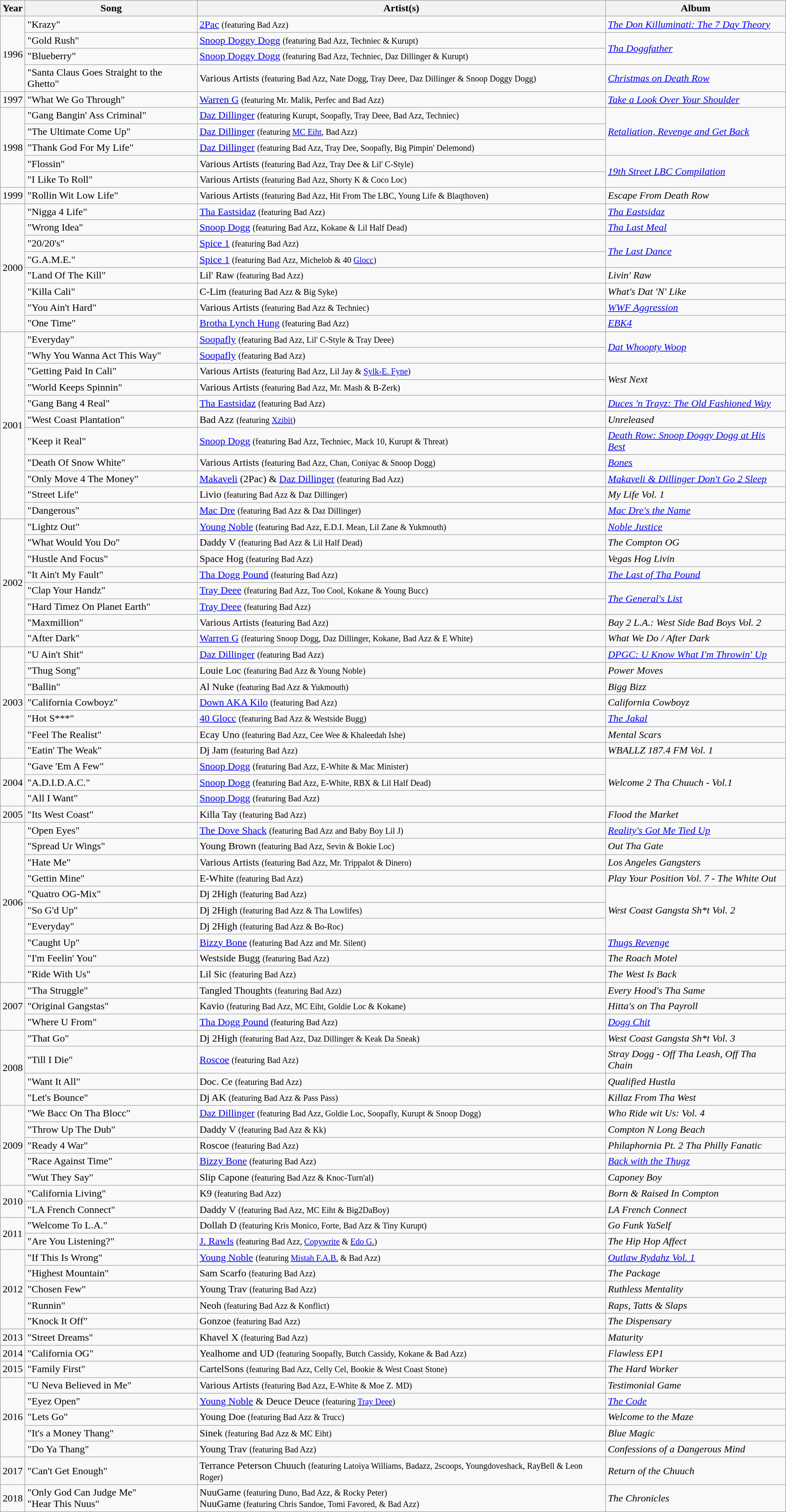<table class="wikitable">
<tr>
<th>Year</th>
<th>Song</th>
<th>Artist(s)</th>
<th>Album</th>
</tr>
<tr>
<td rowspan="4">1996</td>
<td align="left">"Krazy"</td>
<td align="left"><a href='#'>2Pac</a> <small>(featuring Bad Azz)</small></td>
<td align="left"><em><a href='#'>The Don Killuminati: The 7 Day Theory</a></em></td>
</tr>
<tr>
<td align="left">"Gold Rush"</td>
<td align="left"><a href='#'>Snoop Doggy Dogg</a> <small>(featuring Bad Azz, Techniec & Kurupt)</small></td>
<td rowspan="2" align="left"><em><a href='#'>Tha Doggfather</a></em></td>
</tr>
<tr>
<td align="left">"Blueberry"</td>
<td align="left"><a href='#'>Snoop Doggy Dogg</a> <small>(featuring Bad Azz, Techniec, Daz Dillinger & Kurupt)</small></td>
</tr>
<tr>
<td align="left">"Santa Claus Goes Straight to the Ghetto"</td>
<td align="left">Various Artists <small>(featuring Bad Azz, Nate Dogg, Tray Deee, Daz Dillinger & Snoop Doggy Dogg)</small></td>
<td align="left"><em><a href='#'>Christmas on Death Row</a></em></td>
</tr>
<tr>
<td rowspan="1">1997</td>
<td align="left">"What We Go Through"</td>
<td align="left"><a href='#'>Warren G</a> <small>(featuring Mr. Malik, Perfec and Bad Azz)</small></td>
<td align="left"><em><a href='#'>Take a Look Over Your Shoulder</a></em></td>
</tr>
<tr>
<td rowspan="5">1998</td>
<td align="left">"Gang Bangin' Ass Criminal"</td>
<td align="left"><a href='#'>Daz Dillinger</a> <small>(featuring Kurupt, Soopafly, Tray Deee, Bad Azz, Techniec)</small></td>
<td rowspan="3" align="left"><em><a href='#'>Retaliation, Revenge and Get Back</a></em></td>
</tr>
<tr>
<td align="left">"The Ultimate Come Up"</td>
<td align="left"><a href='#'>Daz Dillinger</a> <small>(featuring <a href='#'>MC Eiht</a>, Bad Azz)</small></td>
</tr>
<tr>
<td align="left">"Thank God For My Life"</td>
<td align="left"><a href='#'>Daz Dillinger</a> <small>(featuring Bad Azz, Tray Dee, Soopafly, Big Pimpin' Delemond)</small></td>
</tr>
<tr>
<td align="left">"Flossin"</td>
<td align="left">Various Artists <small>(featuring Bad Azz, Tray Dee & Lil' C-Style)</small></td>
<td rowspan="2" align="left"><em><a href='#'>19th Street LBC Compilation</a></em></td>
</tr>
<tr>
<td align="left">"I Like To Roll"</td>
<td align="left">Various Artists <small>(featuring Bad Azz, Shorty K & Coco Loc)</small></td>
</tr>
<tr>
<td rowspan="1">1999</td>
<td align="left">"Rollin Wit Low Life"</td>
<td align="left">Various Artists <small>(featuring Bad Azz, Hit From The LBC, Young Life & Blaqthoven)</small></td>
<td align="left"><em>Escape From Death Row</em></td>
</tr>
<tr>
<td rowspan="8">2000</td>
<td align="left">"Nigga 4 Life"</td>
<td align="left"><a href='#'>Tha Eastsidaz</a> <small>(featuring Bad Azz)</small></td>
<td align="left"><em><a href='#'>Tha Eastsidaz</a></em></td>
</tr>
<tr>
<td align="left">"Wrong Idea"</td>
<td align="left"><a href='#'>Snoop Dogg</a> <small>(featuring Bad Azz, Kokane & Lil Half Dead)</small></td>
<td align="left"><em><a href='#'>Tha Last Meal</a></em></td>
</tr>
<tr>
<td align="left">"20/20's"</td>
<td align="left"><a href='#'>Spice 1</a> <small>(featuring Bad Azz)</small></td>
<td rowspan="2" align="left"><em><a href='#'>The Last Dance</a></em></td>
</tr>
<tr>
<td align="left">"G.A.M.E."</td>
<td align="left"><a href='#'>Spice 1</a> <small>(featuring Bad Azz, Michelob & 40 <a href='#'>Glocc</a>)</small></td>
</tr>
<tr>
<td align="left">"Land Of The Kill"</td>
<td align="left">Lil' Raw <small>(featuring Bad Azz)</small></td>
<td align="left"><em>Livin' Raw</em></td>
</tr>
<tr>
<td align="left">"Killa Cali"</td>
<td align="left">C-Lim <small>(featuring Bad Azz & Big Syke)</small></td>
<td align="left"><em>What's Dat 'N' Like</em></td>
</tr>
<tr>
<td align="left">"You Ain't Hard"</td>
<td align="left">Various Artists <small>(featuring Bad Azz & Techniec)</small></td>
<td align="left"><em><a href='#'>WWF Aggression</a></em></td>
</tr>
<tr>
<td align="left">"One Time"</td>
<td align="left"><a href='#'>Brotha Lynch Hung</a> <small>(featuring Bad Azz)</small></td>
<td align="left"><em><a href='#'>EBK4</a></em></td>
</tr>
<tr>
<td rowspan="11">2001</td>
<td align="left">"Everyday"</td>
<td align="left"><a href='#'>Soopafly</a> <small>(featuring Bad Azz, Lil' C-Style & Tray Deee)</small></td>
<td rowspan="2" align="left"><em><a href='#'>Dat Whoopty Woop</a></em></td>
</tr>
<tr>
<td align="left">"Why You Wanna Act This Way"</td>
<td align="left"><a href='#'>Soopafly</a> <small>(featuring Bad Azz)</small></td>
</tr>
<tr>
<td align="left">"Getting Paid In Cali"</td>
<td align="left">Various Artists <small>(featuring Bad Azz, Lil Jay & <a href='#'>Sylk-E. Fyne</a>)</small></td>
<td rowspan="2" align="left"><em>West Next</em></td>
</tr>
<tr>
<td align="left">"World Keeps Spinnin"</td>
<td align="left">Various Artists <small>(featuring Bad Azz, Mr. Mash & B-Zerk)</small></td>
</tr>
<tr>
<td align="left">"Gang Bang 4 Real"</td>
<td align="left"><a href='#'>Tha Eastsidaz</a> <small>(featuring Bad Azz)</small></td>
<td align="left"><em><a href='#'>Duces 'n Trayz: The Old Fashioned Way</a></em></td>
</tr>
<tr>
<td align="left">"West Coast Plantation"</td>
<td align="left">Bad Azz <small>(featuring <a href='#'>Xzibit</a>)</small></td>
<td align="left"><em>Unreleased</em></td>
</tr>
<tr>
<td align="left">"Keep it Real"</td>
<td align="left"><a href='#'>Snoop Dogg</a> <small>(featuring Bad Azz, Techniec, Mack 10, Kurupt & Threat)</small></td>
<td align="left"><em><a href='#'>Death Row: Snoop Doggy Dogg at His Best</a></em></td>
</tr>
<tr>
<td align="left">"Death Of Snow White"</td>
<td align="left">Various Artists <small>(featuring Bad Azz, Chan, Coniyac & Snoop Dogg)</small></td>
<td align="left"><em><a href='#'>Bones</a></em></td>
</tr>
<tr>
<td align="left">"Only Move 4 The Money"</td>
<td align="left"><a href='#'>Makaveli</a> (2Pac) & <a href='#'>Daz Dillinger</a> <small>(featuring Bad Azz)</small></td>
<td align="left"><em><a href='#'>Makaveli & Dillinger Don't Go 2 Sleep</a></em></td>
</tr>
<tr>
<td align="left">"Street Life"</td>
<td align="left">Livio <small>(featuring Bad Azz & Daz Dillinger)</small></td>
<td align="left"><em>My Life Vol. 1</em></td>
</tr>
<tr>
<td align="left">"Dangerous"</td>
<td align="left"><a href='#'>Mac Dre</a> <small>(featuring Bad Azz & Daz Dillinger)</small></td>
<td align="left"><em><a href='#'>Mac Dre's the Name</a></em></td>
</tr>
<tr>
<td rowspan="8">2002</td>
<td align="left">"Lightz Out"</td>
<td align="left"><a href='#'>Young Noble</a> <small>(featuring Bad Azz, E.D.I. Mean, Lil Zane & Yukmouth)</small></td>
<td align="left"><em><a href='#'>Noble Justice</a></em></td>
</tr>
<tr>
<td align="left">"What Would You Do"</td>
<td align="left">Daddy V <small>(featuring Bad Azz & Lil Half Dead)</small></td>
<td align="left"><em>The Compton OG</em></td>
</tr>
<tr>
<td align="left">"Hustle And Focus"</td>
<td align="left">Space Hog <small>(featuring Bad Azz)</small></td>
<td align="left"><em>Vegas Hog Livin</em></td>
</tr>
<tr>
<td align="left">"It Ain't My Fault"</td>
<td align="left"><a href='#'>Tha Dogg Pound</a> <small>(featuring Bad Azz)</small></td>
<td align="left"><em><a href='#'>The Last of Tha Pound</a></em></td>
</tr>
<tr>
<td align="left">"Clap Your Handz"</td>
<td align="left"><a href='#'>Tray Deee</a> <small>(featuring Bad Azz, Too Cool, Kokane & Young Bucc)</small></td>
<td rowspan="2" align="left"><em><a href='#'>The General's List</a></em></td>
</tr>
<tr>
<td align="left">"Hard Timez On Planet Earth"</td>
<td align="left"><a href='#'>Tray Deee</a> <small>(featuring Bad Azz)</small></td>
</tr>
<tr>
<td align="left">"Maxmillion"</td>
<td align="left">Various Artists <small>(featuring Bad Azz)</small></td>
<td align="left"><em>Bay 2 L.A.: West Side Bad Boys Vol. 2</em></td>
</tr>
<tr>
<td align="left">"After Dark"</td>
<td align="left"><a href='#'>Warren G</a> <small>(featuring Snoop Dogg, Daz Dillinger, Kokane, Bad Azz & E White)</small></td>
<td align="left"><em>What We Do / After Dark</em></td>
</tr>
<tr>
<td rowspan="7">2003</td>
<td align="left">"U Ain't Shit"</td>
<td align="left"><a href='#'>Daz Dillinger</a> <small>(featuring Bad Azz)</small></td>
<td align="left"><em><a href='#'>DPGC: U Know What I'm Throwin' Up</a></em></td>
</tr>
<tr>
<td align="left">"Thug Song"</td>
<td align="left">Louie Loc <small>(featuring Bad Azz & Young Noble)</small></td>
<td align="left"><em>Power Moves</em></td>
</tr>
<tr>
<td align="left">"Ballin"</td>
<td align="left">Al Nuke <small>(featuring Bad Azz & Yukmouth)</small></td>
<td align="left"><em>Bigg Bizz</em></td>
</tr>
<tr>
<td align="left">"California Cowboyz"</td>
<td align="left"><a href='#'>Down AKA Kilo</a> <small>(featuring Bad Azz)</small></td>
<td align="left"><em>California Cowboyz</em></td>
</tr>
<tr>
<td align="left">"Hot S***"</td>
<td align="left"><a href='#'>40 Glocc</a> <small>(featuring Bad Azz & Westside Bugg)</small></td>
<td align="left"><em><a href='#'>The Jakal</a></em></td>
</tr>
<tr>
<td align="left">"Feel The Realist"</td>
<td align="left">Ecay Uno <small>(featuring Bad Azz, Cee Wee & Khaleedah Ishe)</small></td>
<td align="left"><em>Mental Scars</em></td>
</tr>
<tr>
<td align="left">"Eatin' The Weak"</td>
<td align="left">Dj Jam <small>(featuring Bad Azz)</small></td>
<td align="left"><em>WBALLZ 187.4 FM Vol. 1</em></td>
</tr>
<tr>
<td rowspan="3">2004</td>
<td align="left">"Gave 'Em A Few"</td>
<td align="left"><a href='#'>Snoop Dogg</a> <small>(featuring Bad Azz, E-White & Mac Minister)</small></td>
<td rowspan="3" align="left"><em>Welcome 2 Tha Chuuch - Vol.1</em></td>
</tr>
<tr>
<td align="left">"A.D.I.D.A.C."</td>
<td align="left"><a href='#'>Snoop Dogg</a> <small>(featuring Bad Azz, E-White, RBX & Lil Half Dead)</small></td>
</tr>
<tr>
<td align="left">"All I Want"</td>
<td align="left"><a href='#'>Snoop Dogg</a> <small>(featuring Bad Azz)</small></td>
</tr>
<tr>
<td>2005</td>
<td align="left">"Its West Coast"</td>
<td align="left">Killa Tay <small>(featuring Bad Azz)</small></td>
<td align="left"><em>Flood the Market</em></td>
</tr>
<tr>
<td rowspan="10">2006</td>
<td align="left">"Open Eyes"</td>
<td align="left"><a href='#'>The Dove Shack</a> <small>(featuring Bad Azz and Baby Boy Lil J)</small></td>
<td align="left"><em><a href='#'>Reality's Got Me Tied Up</a></em></td>
</tr>
<tr>
<td align="left">"Spread Ur Wings"</td>
<td align="left">Young Brown <small>(featuring Bad Azz, Sevin & Bokie Loc)</small></td>
<td align="left"><em>Out Tha Gate</em></td>
</tr>
<tr>
<td align="left">"Hate Me"</td>
<td align="left">Various Artists <small>(featuring Bad Azz, Mr. Trippalot & Dinero)</small></td>
<td align="left"><em>Los Angeles Gangsters</em></td>
</tr>
<tr>
<td align="left">"Gettin Mine"</td>
<td align="left">E-White <small>(featuring Bad Azz)</small></td>
<td align="left"><em>Play Your Position Vol. 7 - The White Out</em></td>
</tr>
<tr>
<td align="left">"Quatro OG-Mix"</td>
<td align="left">Dj 2High <small>(featuring Bad Azz)</small></td>
<td rowspan="3" align="left"><em>West Coast Gangsta Sh*t Vol. 2</em></td>
</tr>
<tr>
<td align="left">"So G'd Up"</td>
<td align="left">Dj 2High <small>(featuring Bad Azz & Tha Lowlifes)</small></td>
</tr>
<tr>
<td align="left">"Everyday"</td>
<td align="left">Dj 2High <small>(featuring Bad Azz & Bo-Roc)</small></td>
</tr>
<tr>
<td align="left">"Caught Up"</td>
<td align="left"><a href='#'>Bizzy Bone</a> <small>(featuring Bad Azz and Mr. Silent)</small></td>
<td align="left"><em><a href='#'>Thugs Revenge</a></em></td>
</tr>
<tr>
<td align="left">"I'm Feelin' You"</td>
<td align="left">Westside Bugg <small>(featuring Bad Azz)</small></td>
<td align="left"><em>The Roach Motel</em></td>
</tr>
<tr>
<td align="left">"Ride With Us"</td>
<td align="left">Lil Sic <small>(featuring Bad Azz)</small></td>
<td align="left"><em>The West Is Back</em></td>
</tr>
<tr>
<td rowspan="3">2007</td>
<td align="left">"Tha Struggle"</td>
<td align="left">Tangled Thoughts <small>(featuring Bad Azz)</small></td>
<td align="left"><em>Every Hood's Tha Same</em></td>
</tr>
<tr>
<td align="left">"Original Gangstas"</td>
<td align="left">Kavio <small>(featuring Bad Azz, MC Eiht, Goldie Loc & Kokane)</small></td>
<td align="left"><em>Hitta's on Tha Payroll</em></td>
</tr>
<tr>
<td align="left">"Where U From"</td>
<td align="left"><a href='#'>Tha Dogg Pound</a> <small>(featuring Bad Azz)</small></td>
<td align="left"><em><a href='#'>Dogg Chit</a></em></td>
</tr>
<tr>
<td rowspan="4">2008</td>
<td align="left">"That Go"</td>
<td align="left">Dj 2High <small>(featuring Bad Azz, Daz Dillinger & Keak Da Sneak)</small></td>
<td align="left"><em>West Coast Gangsta Sh*t Vol. 3</em></td>
</tr>
<tr>
<td align="left">"Till I Die"</td>
<td align="left"><a href='#'>Roscoe</a> <small>(featuring Bad Azz)</small></td>
<td align="left"><em>Stray Dogg - Off Tha Leash, Off Tha Chain</em></td>
</tr>
<tr>
<td align="left">"Want It All"</td>
<td align="left">Doc. Ce <small>(featuring Bad Azz)</small></td>
<td align="left"><em>Qualified Hustla</em></td>
</tr>
<tr>
<td align="left">"Let's Bounce"</td>
<td align="left">Dj AK <small>(featuring Bad Azz & Pass Pass)</small></td>
<td align="left"><em>Killaz From Tha West</em></td>
</tr>
<tr>
<td rowspan="5">2009</td>
<td align="left">"We Bacc On Tha Blocc"</td>
<td align="left"><a href='#'>Daz Dillinger</a> <small>(featuring Bad Azz, Goldie Loc, Soopafly, Kurupt & Snoop Dogg)</small></td>
<td align="left"><em>Who Ride wit Us: Vol. 4</em></td>
</tr>
<tr>
<td align="left">"Throw Up The Dub"</td>
<td align="left">Daddy V <small>(featuring Bad Azz & Kk)</small></td>
<td align="left"><em>Compton N Long Beach</em></td>
</tr>
<tr>
<td align="left">"Ready 4 War"</td>
<td align="left">Roscoe <small>(featuring Bad Azz)</small></td>
<td align="left"><em>Philaphornia Pt. 2 Tha Philly Fanatic</em></td>
</tr>
<tr>
<td align="left">"Race Against Time"</td>
<td align="left"><a href='#'>Bizzy Bone</a> <small>(featuring Bad Azz)</small></td>
<td align="left"><em><a href='#'>Back with the Thugz</a></em></td>
</tr>
<tr>
<td align="left">"Wut They Say"</td>
<td align="left">Slip Capone <small>(featuring Bad Azz & Knoc-Turn'al)</small></td>
<td align="left"><em>Caponey Boy</em></td>
</tr>
<tr>
<td rowspan="2">2010</td>
<td align="left">"California Living"</td>
<td align="left">K9 <small>(featuring Bad Azz)</small></td>
<td align="left"><em>Born & Raised In Compton</em></td>
</tr>
<tr>
<td align="left">"LA French Connect"</td>
<td align="left">Daddy V <small>(featuring Bad Azz, MC Eiht & Big2DaBoy)</small></td>
<td align="left"><em>LA French Connect</em></td>
</tr>
<tr>
<td rowspan="2">2011</td>
<td align="left">"Welcome To L.A."</td>
<td align="left">Dollah D <small>(featuring Kris Monico, Forte, Bad Azz & Tiny Kurupt)</small></td>
<td align="left"><em>Go Funk YaSelf</em></td>
</tr>
<tr>
<td align="left">"Are You Listening?"</td>
<td align="left"><a href='#'>J. Rawls</a> <small>(featuring Bad Azz, <a href='#'>Copywrite</a> & <a href='#'>Edo G.</a>)</small></td>
<td align="left"><em>The Hip Hop Affect</em></td>
</tr>
<tr>
<td rowspan="5">2012</td>
<td align="left">"If This Is Wrong"</td>
<td align="left"><a href='#'>Young Noble</a> <small>(featuring <a href='#'>Mistah F.A.B.</a> & Bad Azz)</small></td>
<td align="left"><em><a href='#'>Outlaw Rydahz Vol. 1</a></em></td>
</tr>
<tr>
<td align="left">"Highest Mountain"</td>
<td align="left">Sam Scarfo <small>(featuring Bad Azz)</small></td>
<td align="left"><em>The Package</em></td>
</tr>
<tr>
<td align="left">"Chosen Few"</td>
<td align="left">Young Trav <small>(featuring Bad Azz)</small></td>
<td align="left"><em>Ruthless Mentality</em></td>
</tr>
<tr>
<td align="left">"Runnin"</td>
<td align="left">Neoh <small>(featuring Bad Azz & Konflict)</small></td>
<td align="left"><em>Raps, Tatts & Slaps</em></td>
</tr>
<tr>
<td align="left">"Knock It Off"</td>
<td align="left">Gonzoe <small>(featuring Bad Azz)</small></td>
<td align="left"><em>The Dispensary</em></td>
</tr>
<tr>
<td>2013</td>
<td align="left">"Street Dreams"</td>
<td align="left">Khavel X <small>(featuring Bad Azz)</small></td>
<td align="left"><em>Maturity</em></td>
</tr>
<tr>
<td>2014</td>
<td align="left">"California OG"</td>
<td align="left">Yealhome and UD <small>(featuring Soopafly, Butch Cassidy, Kokane & Bad Azz)</small></td>
<td align="left"><em>Flawless EP1</em></td>
</tr>
<tr>
<td>2015</td>
<td align="left">"Family First"</td>
<td align="left">CartelSons <small>(featuring Bad Azz, Celly Cel, Bookie & West Coast Stone)</small></td>
<td align="left"><em>The Hard Worker</em></td>
</tr>
<tr>
<td rowspan="5">2016</td>
<td align="left">"U Neva Believed in Me"</td>
<td align="left">Various Artists <small>(featuring Bad Azz, E-White & Moe Z. MD)</small></td>
<td align="left"><em>Testimonial Game</em></td>
</tr>
<tr>
<td align="left">"Eyez Open"</td>
<td align="left"><a href='#'>Young Noble</a> & Deuce Deuce <small>(featuring <a href='#'>Tray Deee</a>)</small></td>
<td align="left"><em><a href='#'>The Code</a></em></td>
</tr>
<tr>
<td align="left">"Lets Go"</td>
<td align="left">Young Doe <small>(featuring Bad Azz & Trucc)</small></td>
<td align="left"><em>Welcome to the Maze</em></td>
</tr>
<tr>
<td align="left">"It's a Money Thang"</td>
<td align="left">Sinek <small>(featuring Bad Azz & MC Eiht)</small></td>
<td align="left"><em>Blue Magic</em></td>
</tr>
<tr>
<td align="left">"Do Ya Thang"</td>
<td align="left">Young Trav <small>(featuring Bad Azz)</small></td>
<td align="left"><em>Confessions of a Dangerous Mind</em></td>
</tr>
<tr>
<td>2017</td>
<td align="left">"Can't Get Enough"</td>
<td align="left">Terrance Peterson Chuuch <small>(featuring Latoiya Williams, Badazz, 2scoops, Youngdoveshack, RayBell & Leon Roger)</small></td>
<td align="left"><em>Return of the Chuuch</em></td>
</tr>
<tr>
<td>2018</td>
<td>"Only God Can Judge Me"<br>"Hear This Nuus"</td>
<td>NuuGame <small>(featuring Duno, Bad Azz, & Rocky Peter)</small><br>NuuGame <small>(featuring Chris Sandoe, Tomi Favored, & Bad Azz)</small></td>
<td><em>The Chronicles</em></td>
</tr>
</table>
